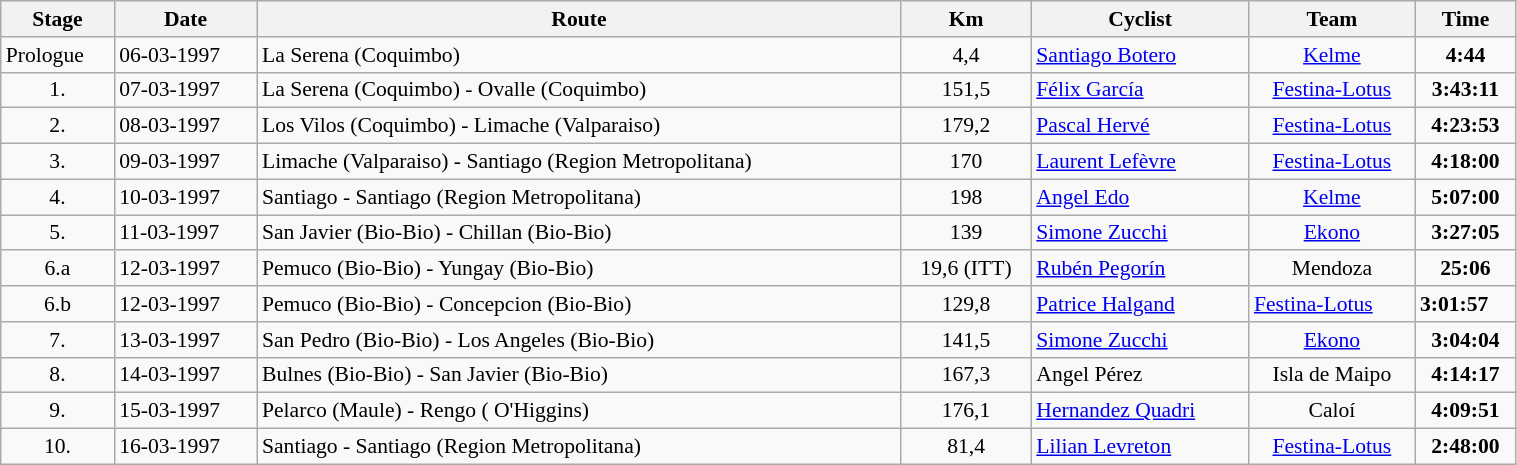<table class="wikitable" style="font-size:90%" width="80%">
<tr>
<th>Stage</th>
<th>Date</th>
<th>Route</th>
<th>Km</th>
<th>Cyclist</th>
<th>Team</th>
<th>Time</th>
</tr>
<tr>
<td>Prologue</td>
<td>06-03-1997</td>
<td>La Serena (Coquimbo)</td>
<td align="center">4,4</td>
<td> <a href='#'>Santiago Botero</a></td>
<td align="center"><a href='#'>Kelme</a></td>
<td align="center"><strong>4:44</strong></td>
</tr>
<tr>
<td align="center">1.</td>
<td>07-03-1997</td>
<td>La Serena (Coquimbo) - Ovalle (Coquimbo)</td>
<td align="center">151,5</td>
<td> <a href='#'>Félix García</a></td>
<td align="center"><a href='#'>Festina-Lotus</a></td>
<td align="center"><strong>3:43:11</strong></td>
</tr>
<tr>
<td align="center">2.</td>
<td>08-03-1997</td>
<td>Los Vilos (Coquimbo) - Limache (Valparaiso)</td>
<td align="center">179,2</td>
<td> <a href='#'>Pascal Hervé</a></td>
<td align="center"><a href='#'>Festina-Lotus</a></td>
<td align="center"><strong>4:23:53</strong></td>
</tr>
<tr>
<td align="center">3.</td>
<td>09-03-1997</td>
<td>Limache (Valparaiso) - Santiago (Region Metropolitana)</td>
<td align="center">170</td>
<td> <a href='#'>Laurent Lefèvre</a></td>
<td align="center"><a href='#'>Festina-Lotus</a></td>
<td align="center"><strong>4:18:00</strong></td>
</tr>
<tr>
<td align="center">4.</td>
<td>10-03-1997</td>
<td>Santiago - Santiago (Region Metropolitana)</td>
<td align="center">198</td>
<td> <a href='#'>Angel Edo</a></td>
<td align="center"><a href='#'>Kelme</a></td>
<td align="center"><strong>5:07:00</strong></td>
</tr>
<tr>
<td align="center">5.</td>
<td>11-03-1997</td>
<td>San Javier (Bio-Bio) - Chillan (Bio-Bio)</td>
<td align="center">139</td>
<td> <a href='#'>Simone Zucchi</a></td>
<td align="center"><a href='#'>Ekono</a></td>
<td align="center"><strong>3:27:05</strong></td>
</tr>
<tr>
<td align="center">6.a</td>
<td>12-03-1997</td>
<td>Pemuco (Bio-Bio) - Yungay (Bio-Bio)</td>
<td align="center">19,6 (ITT)</td>
<td> <a href='#'>Rubén Pegorín</a></td>
<td align="center">Mendoza</td>
<td align="center"><strong>25:06</strong></td>
</tr>
<tr>
<td align="center">6.b</td>
<td>12-03-1997</td>
<td>Pemuco (Bio-Bio) - Concepcion (Bio-Bio)</td>
<td align="center">129,8</td>
<td> <a href='#'>Patrice Halgand</a></td>
<td><a href='#'>Festina-Lotus</a></td>
<td><strong>3:01:57</strong></td>
</tr>
<tr>
<td align="center">7.</td>
<td>13-03-1997</td>
<td>San Pedro (Bio-Bio) - Los Angeles (Bio-Bio)</td>
<td align="center">141,5</td>
<td> <a href='#'>Simone Zucchi</a></td>
<td align="center"><a href='#'>Ekono</a></td>
<td align="center"><strong>3:04:04</strong></td>
</tr>
<tr>
<td align="center">8.</td>
<td>14-03-1997</td>
<td>Bulnes (Bio-Bio) - San Javier (Bio-Bio)</td>
<td align="center">167,3</td>
<td> Angel Pérez</td>
<td align="center">Isla de Maipo</td>
<td align="center"><strong>4:14:17</strong></td>
</tr>
<tr>
<td align="center">9.</td>
<td>15-03-1997</td>
<td>Pelarco (Maule) - Rengo ( O'Higgins)</td>
<td align="center">176,1</td>
<td> <a href='#'>Hernandez Quadri</a></td>
<td align="center">Caloí</td>
<td align="center"><strong>4:09:51</strong></td>
</tr>
<tr>
<td align="center">10.</td>
<td>16-03-1997</td>
<td>Santiago - Santiago (Region Metropolitana)</td>
<td align="center">81,4</td>
<td> <a href='#'>Lilian Levreton</a></td>
<td align="center"><a href='#'>Festina-Lotus</a></td>
<td align="center"><strong>2:48:00</strong></td>
</tr>
</table>
